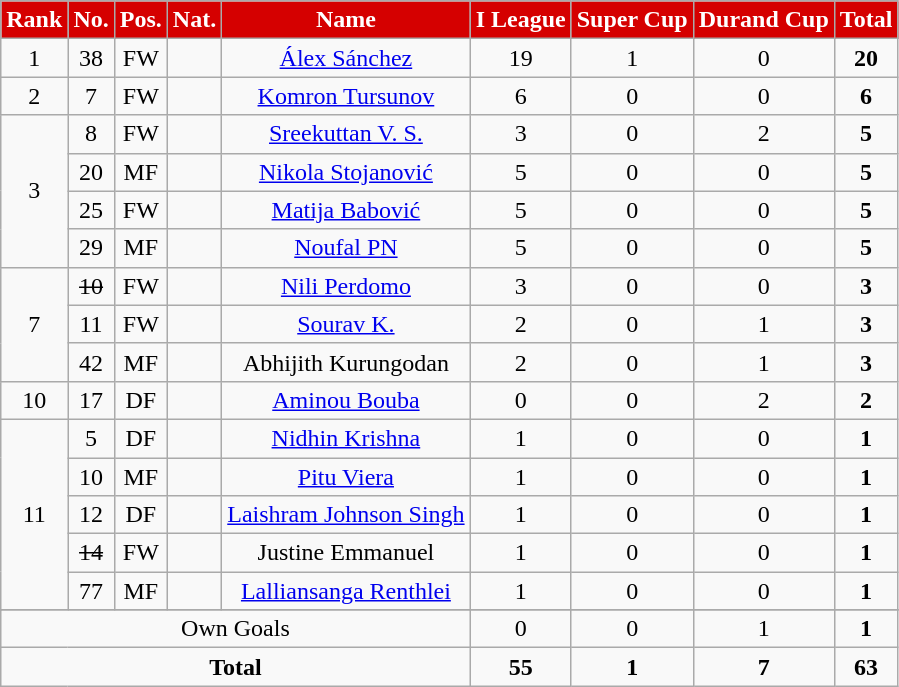<table class="wikitable sortable" style="text-align:center">
<tr>
<th style="background:#d50000; color:white; text-align:center;">Rank</th>
<th style="background:#d50000; color:white; text-align:center;">No.</th>
<th style="background:#d50000; color:white; text-align:center;">Pos.</th>
<th style="background:#d50000; color:white; text-align:center;">Nat.</th>
<th style="background:#d50000; color:white; text-align:center;">Name</th>
<th style="background:#d50000; color:white; text-align:center;">I League</th>
<th style="background:#d50000; color:white; text-align:center;">Super Cup</th>
<th style="background:#d50000; color:white; text-align:center;">Durand Cup</th>
<th style="background:#d50000; color:white; text-align:center;">Total</th>
</tr>
<tr>
<td rowspan="1">1</td>
<td>38</td>
<td>FW</td>
<td></td>
<td><a href='#'>Álex Sánchez</a></td>
<td>19</td>
<td>1</td>
<td>0</td>
<td><strong>20</strong></td>
</tr>
<tr>
<td rowspan="1">2</td>
<td>7</td>
<td>FW</td>
<td></td>
<td><a href='#'>Komron Tursunov</a></td>
<td>6</td>
<td>0</td>
<td>0</td>
<td><strong>6</strong></td>
</tr>
<tr>
<td rowspan="4">3</td>
<td>8</td>
<td>FW</td>
<td></td>
<td><a href='#'>Sreekuttan V. S.</a></td>
<td>3</td>
<td>0</td>
<td>2</td>
<td><strong>5</strong></td>
</tr>
<tr>
<td>20</td>
<td>MF</td>
<td></td>
<td><a href='#'>Nikola Stojanović</a></td>
<td>5</td>
<td>0</td>
<td>0</td>
<td><strong>5</strong></td>
</tr>
<tr>
<td>25</td>
<td>FW</td>
<td></td>
<td><a href='#'>Matija Babović</a></td>
<td>5</td>
<td>0</td>
<td>0</td>
<td><strong>5</strong></td>
</tr>
<tr>
<td>29</td>
<td>MF</td>
<td></td>
<td><a href='#'>Noufal PN</a></td>
<td>5</td>
<td>0</td>
<td>0</td>
<td><strong>5</strong></td>
</tr>
<tr>
<td rowspan="3">7</td>
<td><s>10</s></td>
<td>FW</td>
<td></td>
<td><a href='#'>Nili Perdomo</a></td>
<td>3</td>
<td>0</td>
<td>0</td>
<td><strong>3</strong></td>
</tr>
<tr>
<td>11</td>
<td>FW</td>
<td></td>
<td><a href='#'>Sourav K.</a></td>
<td>2</td>
<td>0</td>
<td>1</td>
<td><strong>3</strong></td>
</tr>
<tr>
<td>42</td>
<td>MF</td>
<td></td>
<td>Abhijith Kurungodan</td>
<td>2</td>
<td>0</td>
<td>1</td>
<td><strong>3</strong></td>
</tr>
<tr>
<td rowspan="1">10</td>
<td>17</td>
<td>DF</td>
<td></td>
<td><a href='#'>Aminou Bouba</a></td>
<td>0</td>
<td>0</td>
<td>2</td>
<td><strong>2</strong></td>
</tr>
<tr>
<td rowspan="5">11</td>
<td>5</td>
<td>DF</td>
<td></td>
<td><a href='#'>Nidhin Krishna</a></td>
<td>1</td>
<td>0</td>
<td>0</td>
<td><strong>1</strong></td>
</tr>
<tr>
<td>10</td>
<td>MF</td>
<td></td>
<td><a href='#'>Pitu Viera</a></td>
<td>1</td>
<td>0</td>
<td>0</td>
<td><strong>1</strong></td>
</tr>
<tr>
<td>12</td>
<td>DF</td>
<td></td>
<td><a href='#'>Laishram Johnson Singh</a></td>
<td>1</td>
<td>0</td>
<td>0</td>
<td><strong>1</strong></td>
</tr>
<tr>
<td><s>14</s></td>
<td>FW</td>
<td></td>
<td>Justine Emmanuel</td>
<td>1</td>
<td>0</td>
<td>0</td>
<td><strong>1</strong></td>
</tr>
<tr>
<td>77</td>
<td>MF</td>
<td></td>
<td><a href='#'>Lalliansanga Renthlei</a></td>
<td>1</td>
<td>0</td>
<td>0</td>
<td><strong>1</strong></td>
</tr>
<tr>
</tr>
<tr class="sortbottom">
<td colspan="5">Own Goals</td>
<td>0</td>
<td>0</td>
<td>1</td>
<td><strong>1</strong></td>
</tr>
<tr class="sortbottom">
<td colspan="5"><strong>Total</strong></td>
<td><strong>55</strong></td>
<td><strong>1</strong></td>
<td><strong>7</strong></td>
<td><strong>63</strong></td>
</tr>
</table>
